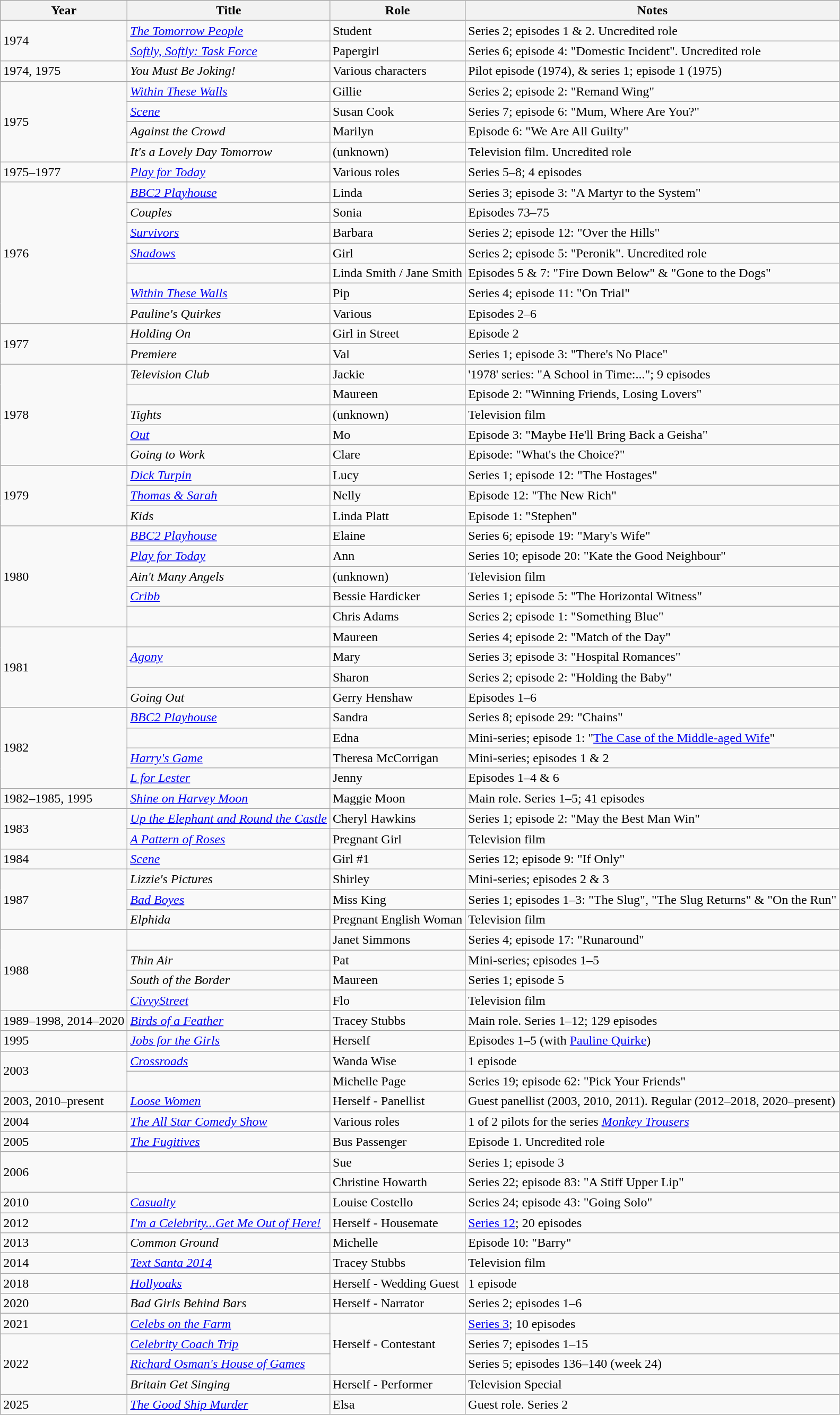<table class="wikitable sortable">
<tr>
<th>Year</th>
<th>Title</th>
<th>Role</th>
<th class="unsortable">Notes</th>
</tr>
<tr>
<td rowspan=2>1974</td>
<td><em><a href='#'>The Tomorrow People</a></em></td>
<td>Student</td>
<td>Series 2; episodes 1 & 2. Uncredited role</td>
</tr>
<tr>
<td><em><a href='#'>Softly, Softly: Task Force</a></em></td>
<td>Papergirl</td>
<td>Series 6; episode 4: "Domestic Incident". Uncredited role</td>
</tr>
<tr>
<td>1974, 1975</td>
<td><em>You Must Be Joking!</em></td>
<td>Various characters</td>
<td>Pilot episode (1974), & series 1; episode 1 (1975)</td>
</tr>
<tr>
<td rowspan=4>1975</td>
<td><em><a href='#'>Within These Walls</a></em></td>
<td>Gillie</td>
<td>Series 2; episode 2: "Remand Wing"</td>
</tr>
<tr>
<td><em><a href='#'>Scene</a></em></td>
<td>Susan Cook</td>
<td>Series 7; episode 6: "Mum, Where Are You?"</td>
</tr>
<tr>
<td><em>Against the Crowd</em></td>
<td>Marilyn</td>
<td>Episode 6: "We Are All Guilty"</td>
</tr>
<tr>
<td><em>It's a Lovely Day Tomorrow</em></td>
<td>(unknown)</td>
<td>Television film. Uncredited role</td>
</tr>
<tr>
<td>1975–1977</td>
<td><em><a href='#'>Play for Today</a></em></td>
<td>Various roles</td>
<td>Series 5–8; 4 episodes</td>
</tr>
<tr>
<td rowspan=7>1976</td>
<td><em><a href='#'>BBC2 Playhouse</a></em></td>
<td>Linda</td>
<td>Series 3; episode 3: "A Martyr to the System"</td>
</tr>
<tr>
<td><em>Couples</em></td>
<td>Sonia</td>
<td>Episodes 73–75</td>
</tr>
<tr>
<td><em><a href='#'>Survivors</a></em></td>
<td>Barbara</td>
<td>Series 2; episode 12: "Over the Hills"</td>
</tr>
<tr>
<td><em><a href='#'>Shadows</a></em></td>
<td>Girl</td>
<td>Series 2; episode 5: "Peronik". Uncredited role</td>
</tr>
<tr>
<td><em></em></td>
<td>Linda Smith / Jane Smith</td>
<td>Episodes 5 & 7: "Fire Down Below" & "Gone to the Dogs"</td>
</tr>
<tr>
<td><em><a href='#'>Within These Walls</a></em></td>
<td>Pip</td>
<td>Series 4; episode 11: "On Trial"</td>
</tr>
<tr>
<td><em>Pauline's Quirkes</em></td>
<td>Various</td>
<td>Episodes 2–6</td>
</tr>
<tr>
<td rowspan=2>1977</td>
<td><em>Holding On</em></td>
<td>Girl in Street</td>
<td>Episode 2</td>
</tr>
<tr>
<td><em>Premiere</em></td>
<td>Val</td>
<td>Series 1; episode 3: "There's No Place"</td>
</tr>
<tr>
<td rowspan=5>1978</td>
<td><em>Television Club</em></td>
<td>Jackie</td>
<td>'1978' series: "A School in Time:..."; 9 episodes</td>
</tr>
<tr>
<td><em></em></td>
<td>Maureen</td>
<td>Episode 2: "Winning Friends, Losing Lovers"</td>
</tr>
<tr>
<td><em>Tights</em></td>
<td>(unknown)</td>
<td>Television film</td>
</tr>
<tr>
<td><em><a href='#'>Out</a></em></td>
<td>Mo</td>
<td>Episode 3: "Maybe He'll Bring Back a Geisha"</td>
</tr>
<tr>
<td><em>Going to Work</em></td>
<td>Clare</td>
<td>Episode: "What's the Choice?"</td>
</tr>
<tr>
<td rowspan=3>1979</td>
<td><em><a href='#'>Dick Turpin</a></em></td>
<td>Lucy</td>
<td>Series 1; episode 12: "The Hostages"</td>
</tr>
<tr>
<td><em><a href='#'>Thomas & Sarah</a></em></td>
<td>Nelly</td>
<td>Episode 12: "The New Rich"</td>
</tr>
<tr>
<td><em>Kids</em></td>
<td>Linda Platt</td>
<td>Episode 1: "Stephen"</td>
</tr>
<tr>
<td rowspan=5>1980</td>
<td><em><a href='#'>BBC2 Playhouse</a></em></td>
<td>Elaine</td>
<td>Series 6; episode 19: "Mary's Wife"</td>
</tr>
<tr>
<td><em><a href='#'>Play for Today</a></em></td>
<td>Ann</td>
<td>Series 10; episode 20: "Kate the Good Neighbour"</td>
</tr>
<tr>
<td><em>Ain't Many Angels</em></td>
<td>(unknown)</td>
<td>Television film</td>
</tr>
<tr>
<td><em><a href='#'>Cribb</a></em></td>
<td>Bessie Hardicker</td>
<td>Series 1; episode 5: "The Horizontal Witness"</td>
</tr>
<tr>
<td><em></em></td>
<td>Chris Adams</td>
<td>Series 2; episode 1: "Something Blue"</td>
</tr>
<tr>
<td rowspan=4>1981</td>
<td><em></em></td>
<td>Maureen</td>
<td>Series 4; episode 2: "Match of the Day"</td>
</tr>
<tr>
<td><em><a href='#'>Agony</a></em></td>
<td>Mary</td>
<td>Series 3; episode 3: "Hospital Romances"</td>
</tr>
<tr>
<td><em></em></td>
<td>Sharon</td>
<td>Series 2; episode 2: "Holding the Baby"</td>
</tr>
<tr>
<td><em>Going Out</em></td>
<td>Gerry Henshaw</td>
<td>Episodes 1–6</td>
</tr>
<tr>
<td rowspan=4>1982</td>
<td><em><a href='#'>BBC2 Playhouse</a></em></td>
<td>Sandra</td>
<td>Series 8; episode 29: "Chains"</td>
</tr>
<tr>
<td><em></em></td>
<td>Edna</td>
<td>Mini-series; episode 1: "<a href='#'>The Case of the Middle-aged Wife</a>"</td>
</tr>
<tr>
<td><em><a href='#'>Harry's Game</a></em></td>
<td>Theresa McCorrigan</td>
<td>Mini-series; episodes 1 & 2</td>
</tr>
<tr>
<td><em><a href='#'>L for Lester</a></em></td>
<td>Jenny</td>
<td>Episodes 1–4 & 6</td>
</tr>
<tr>
<td>1982–1985, 1995</td>
<td><em><a href='#'>Shine on Harvey Moon</a></em></td>
<td>Maggie Moon</td>
<td>Main role. Series 1–5; 41 episodes</td>
</tr>
<tr>
<td rowspan=2>1983</td>
<td><em><a href='#'>Up the Elephant and Round the Castle</a></em></td>
<td>Cheryl Hawkins</td>
<td>Series 1; episode 2: "May the Best Man Win"</td>
</tr>
<tr>
<td><em><a href='#'>A Pattern of Roses</a></em></td>
<td>Pregnant Girl</td>
<td>Television film</td>
</tr>
<tr>
<td>1984</td>
<td><em><a href='#'>Scene</a></em></td>
<td>Girl #1</td>
<td>Series 12; episode 9: "If Only"</td>
</tr>
<tr>
<td rowspan=3>1987</td>
<td><em>Lizzie's Pictures</em></td>
<td>Shirley</td>
<td>Mini-series; episodes 2 & 3</td>
</tr>
<tr>
<td><em><a href='#'>Bad Boyes</a></em></td>
<td>Miss King</td>
<td>Series 1; episodes 1–3: "The Slug", "The Slug Returns" & "On the Run"</td>
</tr>
<tr>
<td><em>Elphida</em></td>
<td>Pregnant English Woman</td>
<td>Television film</td>
</tr>
<tr>
<td rowspan=4>1988</td>
<td><em></em></td>
<td>Janet Simmons</td>
<td>Series 4; episode 17: "Runaround"</td>
</tr>
<tr>
<td><em>Thin Air</em></td>
<td>Pat</td>
<td>Mini-series; episodes 1–5</td>
</tr>
<tr>
<td><em>South of the Border</em></td>
<td>Maureen</td>
<td>Series 1; episode 5</td>
</tr>
<tr>
<td><em><a href='#'>CivvyStreet</a></em></td>
<td>Flo</td>
<td>Television film</td>
</tr>
<tr>
<td>1989–1998, 2014–2020</td>
<td><em><a href='#'>Birds of a Feather</a></em></td>
<td>Tracey Stubbs</td>
<td>Main role. Series 1–12; 129 episodes</td>
</tr>
<tr>
<td>1995</td>
<td><em><a href='#'>Jobs for the Girls</a></em></td>
<td>Herself</td>
<td>Episodes 1–5 (with <a href='#'>Pauline Quirke</a>)</td>
</tr>
<tr>
<td rowspan=2>2003</td>
<td><em><a href='#'>Crossroads</a></em></td>
<td>Wanda Wise</td>
<td>1 episode</td>
</tr>
<tr>
<td><em></em></td>
<td>Michelle Page</td>
<td>Series 19; episode 62: "Pick Your Friends"</td>
</tr>
<tr>
<td>2003, 2010–present</td>
<td><em><a href='#'>Loose Women</a></em></td>
<td>Herself - Panellist</td>
<td>Guest panellist (2003, 2010, 2011). Regular (2012–2018, 2020–present)</td>
</tr>
<tr>
<td>2004</td>
<td><em><a href='#'>The All Star Comedy Show</a></em></td>
<td>Various roles</td>
<td>1 of 2 pilots for the series <em><a href='#'>Monkey Trousers</a></em></td>
</tr>
<tr>
<td>2005</td>
<td><em><a href='#'>The Fugitives</a></em></td>
<td>Bus Passenger</td>
<td>Episode 1. Uncredited role</td>
</tr>
<tr>
<td rowspan=2>2006</td>
<td><em></em></td>
<td>Sue</td>
<td>Series 1; episode 3</td>
</tr>
<tr>
<td><em></em></td>
<td>Christine Howarth</td>
<td>Series 22; episode 83: "A Stiff Upper Lip"</td>
</tr>
<tr>
<td>2010</td>
<td><em><a href='#'>Casualty</a></em></td>
<td>Louise Costello</td>
<td>Series 24; episode 43: "Going Solo"</td>
</tr>
<tr>
<td>2012</td>
<td><em><a href='#'>I'm a Celebrity...Get Me Out of Here!</a></em></td>
<td>Herself - Housemate</td>
<td><a href='#'>Series 12</a>; 20 episodes</td>
</tr>
<tr>
<td>2013</td>
<td><em>Common Ground</em></td>
<td>Michelle</td>
<td>Episode 10: "Barry"</td>
</tr>
<tr>
<td>2014</td>
<td><em><a href='#'>Text Santa 2014</a></em></td>
<td>Tracey Stubbs</td>
<td>Television film</td>
</tr>
<tr>
<td>2018</td>
<td><em><a href='#'>Hollyoaks</a></em></td>
<td>Herself - Wedding Guest</td>
<td>1 episode</td>
</tr>
<tr>
<td>2020</td>
<td><em>Bad Girls Behind Bars</em></td>
<td>Herself - Narrator</td>
<td>Series 2; episodes 1–6</td>
</tr>
<tr>
<td>2021</td>
<td><em><a href='#'>Celebs on the Farm</a></em></td>
<td rowspan=3>Herself - Contestant</td>
<td><a href='#'>Series 3</a>; 10 episodes</td>
</tr>
<tr>
<td rowspan=3>2022</td>
<td><em><a href='#'>Celebrity Coach Trip</a></em></td>
<td>Series 7; episodes 1–15</td>
</tr>
<tr>
<td><em><a href='#'>Richard Osman's House of Games</a></em></td>
<td>Series 5; episodes 136–140 (week 24)</td>
</tr>
<tr>
<td><em>Britain Get Singing</em></td>
<td>Herself - Performer</td>
<td>Television Special</td>
</tr>
<tr>
<td>2025</td>
<td><em><a href='#'>The Good Ship Murder</a></em></td>
<td>Elsa</td>
<td>Guest role. Series 2</td>
</tr>
</table>
